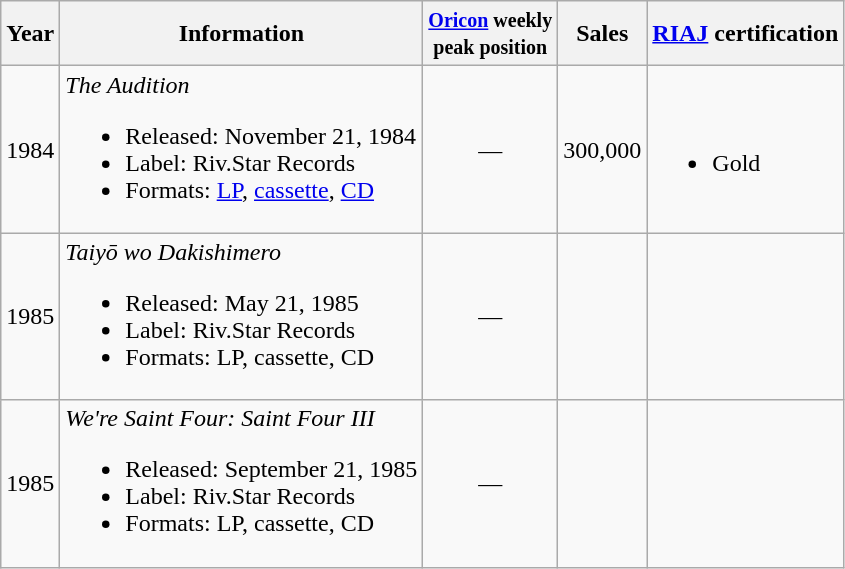<table class="wikitable">
<tr>
<th>Year</th>
<th>Information</th>
<th><small><a href='#'>Oricon</a> weekly<br>peak position</small></th>
<th>Sales<br></th>
<th><a href='#'>RIAJ</a> certification</th>
</tr>
<tr>
<td>1984</td>
<td><em>The Audition</em><br><ul><li>Released: November 21, 1984</li><li>Label: Riv.Star Records</li><li>Formats: <a href='#'>LP</a>, <a href='#'>cassette</a>, <a href='#'>CD</a></li></ul></td>
<td style="text-align:center;">—</td>
<td align="left">300,000</td>
<td align="left"><br><ul><li>Gold</li></ul></td>
</tr>
<tr>
<td>1985</td>
<td><em>Taiyō wo Dakishimero</em><br><ul><li>Released: May 21, 1985</li><li>Label: Riv.Star Records</li><li>Formats: LP, cassette, CD</li></ul></td>
<td style="text-align:center;">—</td>
<td align="left"></td>
<td align="left"></td>
</tr>
<tr>
<td>1985</td>
<td><em>We're Saint Four: Saint Four III</em><br><ul><li>Released: September 21, 1985</li><li>Label: Riv.Star Records</li><li>Formats: LP, cassette, CD</li></ul></td>
<td style="text-align:center;">—</td>
<td align="left"></td>
<td align="left"></td>
</tr>
</table>
